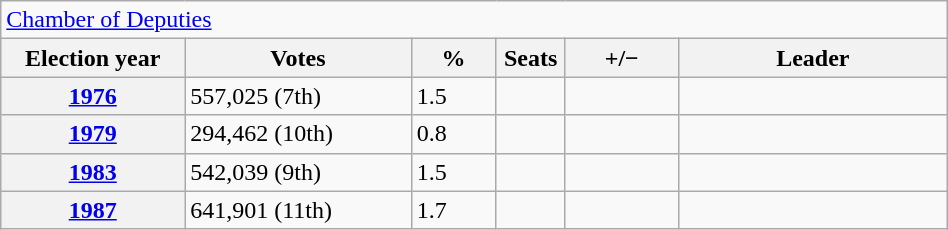<table class=wikitable style="width:50%; border:1px #AAAAFF solid">
<tr>
<td colspan=6><a href='#'>Chamber of Deputies</a></td>
</tr>
<tr>
<th width=13%>Election year</th>
<th width=16%>Votes</th>
<th width=6%>%</th>
<th width=1%>Seats</th>
<th width=8%>+/−</th>
<th width=19%>Leader</th>
</tr>
<tr>
<th><a href='#'>1976</a></th>
<td>557,025 (7th)</td>
<td>1.5</td>
<td></td>
<td></td>
<td></td>
</tr>
<tr>
<th><a href='#'>1979</a></th>
<td>294,462 (10th)</td>
<td>0.8</td>
<td></td>
<td></td>
<td></td>
</tr>
<tr>
<th><a href='#'>1983</a></th>
<td>542,039 (9th)</td>
<td>1.5</td>
<td></td>
<td></td>
<td></td>
</tr>
<tr>
<th><a href='#'>1987</a></th>
<td>641,901 (11th)</td>
<td>1.7</td>
<td></td>
<td></td>
<td></td>
</tr>
</table>
